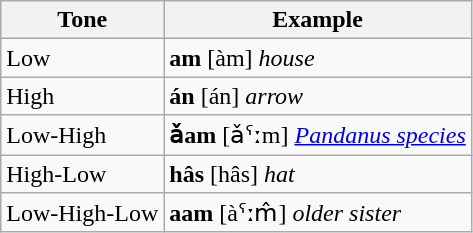<table class="wikitable">
<tr align=center>
<th>Tone</th>
<th>Example</th>
</tr>
<tr>
<td>Low</td>
<td><strong>am</strong> [àm] <em>house</em></td>
</tr>
<tr>
<td>High</td>
<td><strong>án</strong> [án] <em>arrow</em></td>
</tr>
<tr>
<td>Low-High</td>
<td><strong>ǎam</strong> [ǎˤːm] <em><a href='#'>Pandanus species</a></em></td>
</tr>
<tr>
<td>High-Low</td>
<td><strong>hâs</strong> [hâs] <em>hat</em></td>
</tr>
<tr>
<td>Low-High-Low</td>
<td><strong>aam</strong> [àˤːm̂] <em>older sister</em></td>
</tr>
</table>
